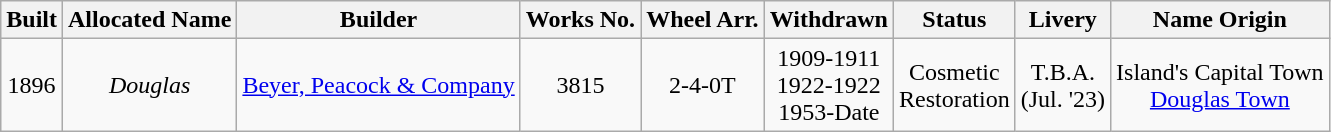<table class="wikitable">
<tr>
<th>Built</th>
<th>Allocated Name</th>
<th>Builder</th>
<th>Works No.</th>
<th>Wheel Arr.</th>
<th>Withdrawn</th>
<th>Status</th>
<th>Livery</th>
<th>Name Origin</th>
</tr>
<tr>
<td align="center">1896</td>
<td align="center"><em>Douglas</em></td>
<td><a href='#'>Beyer, Peacock & Company</a></td>
<td align="center">3815</td>
<td align="center">2-4-0T</td>
<td align="center">1909-1911<br>1922-1922<br>1953-Date</td>
<td align="center">Cosmetic<br>Restoration</td>
<td align="center">T.B.A.<br>(Jul. '23)</td>
<td align="center">Island's Capital Town<br><a href='#'>Douglas Town</a></td>
</tr>
</table>
